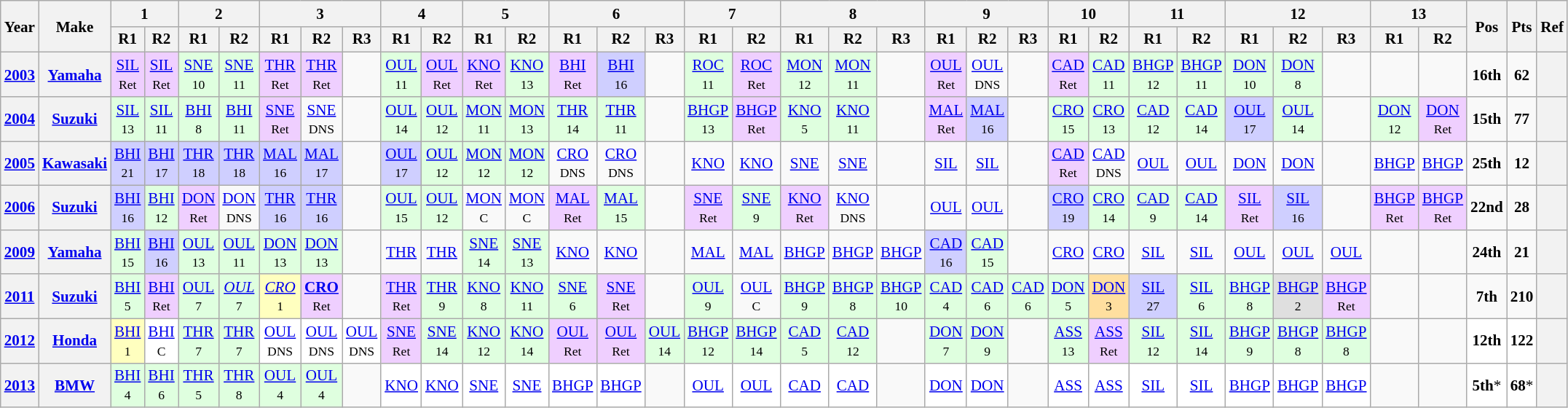<table class="wikitable" style="text-align:center; font-size:88%">
<tr>
<th valign="middle" rowspan=2>Year</th>
<th valign="middle" rowspan=2>Make</th>
<th colspan=2>1</th>
<th colspan=2>2</th>
<th colspan=3>3</th>
<th colspan=2>4</th>
<th colspan=2>5</th>
<th colspan=3>6</th>
<th colspan=2>7</th>
<th colspan=3>8</th>
<th colspan=3>9</th>
<th colspan=2>10</th>
<th colspan=2>11</th>
<th colspan=3>12</th>
<th colspan=2>13</th>
<th rowspan=2>Pos</th>
<th rowspan=2>Pts</th>
<th rowspan=2>Ref</th>
</tr>
<tr>
<th>R1</th>
<th>R2</th>
<th>R1</th>
<th>R2</th>
<th>R1</th>
<th>R2</th>
<th>R3</th>
<th>R1</th>
<th>R2</th>
<th>R1</th>
<th>R2</th>
<th>R1</th>
<th>R2</th>
<th>R3</th>
<th>R1</th>
<th>R2</th>
<th>R1</th>
<th>R2</th>
<th>R3</th>
<th>R1</th>
<th>R2</th>
<th>R3</th>
<th>R1</th>
<th>R2</th>
<th>R1</th>
<th>R2</th>
<th>R1</th>
<th>R2</th>
<th>R3</th>
<th>R1</th>
<th>R2</th>
</tr>
<tr>
<th><a href='#'>2003</a></th>
<th><a href='#'>Yamaha</a></th>
<td style="background:#EFCFFF;"><a href='#'>SIL</a><br><small>Ret</small></td>
<td style="background:#EFCFFF;"><a href='#'>SIL</a><br><small>Ret</small></td>
<td style="background:#DFFFDF;"><a href='#'>SNE</a><br><small>10</small></td>
<td style="background:#DFFFDF;"><a href='#'>SNE</a><br><small>11</small></td>
<td style="background:#EFCFFF;"><a href='#'>THR</a><br><small>Ret</small></td>
<td style="background:#EFCFFF;"><a href='#'>THR</a><br><small>Ret</small></td>
<td></td>
<td style="background:#DFFFDF;"><a href='#'>OUL</a><br><small>11</small></td>
<td style="background:#EFCFFF;"><a href='#'>OUL</a><br><small>Ret</small></td>
<td style="background:#EFCFFF;"><a href='#'>KNO</a><br><small>Ret</small></td>
<td style="background:#DFFFDF;"><a href='#'>KNO</a><br><small>13</small></td>
<td style="background:#EFCFFF;"><a href='#'>BHI</a><br><small>Ret</small></td>
<td style="background:#CFCFFF;"><a href='#'>BHI</a><br><small>16</small></td>
<td></td>
<td style="background:#DFFFDF;"><a href='#'>ROC</a><br><small>11</small></td>
<td style="background:#EFCFFF;"><a href='#'>ROC</a><br><small>Ret</small></td>
<td style="background:#DFFFDF;"><a href='#'>MON</a><br><small>12</small></td>
<td style="background:#DFFFDF;"><a href='#'>MON</a><br><small>11</small></td>
<td></td>
<td style="background:#EFCFFF;"><a href='#'>OUL</a><br><small>Ret</small></td>
<td><a href='#'>OUL</a><br><small>DNS</small></td>
<td></td>
<td style="background:#EFCFFF;"><a href='#'>CAD</a><br><small>Ret</small></td>
<td style="background:#DFFFDF;"><a href='#'>CAD</a><br><small>11</small></td>
<td style="background:#DFFFDF;"><a href='#'>BHGP</a><br><small>12</small></td>
<td style="background:#DFFFDF;"><a href='#'>BHGP</a><br><small>11</small></td>
<td style="background:#DFFFDF;"><a href='#'>DON</a><br><small>10</small></td>
<td style="background:#DFFFDF;"><a href='#'>DON</a><br><small>8</small></td>
<td></td>
<td></td>
<td></td>
<td><strong>16th</strong></td>
<td><strong>62</strong></td>
<th></th>
</tr>
<tr>
<th><a href='#'>2004</a></th>
<th><a href='#'>Suzuki</a></th>
<td style="background:#DFFFDF;"><a href='#'>SIL</a><br><small>13</small></td>
<td style="background:#DFFFDF;"><a href='#'>SIL</a><br><small>11</small></td>
<td style="background:#DFFFDF;"><a href='#'>BHI</a><br><small>8</small></td>
<td style="background:#DFFFDF;"><a href='#'>BHI</a><br><small>11</small></td>
<td style="background:#EFCFFF;"><a href='#'>SNE</a><br><small>Ret</small></td>
<td><a href='#'>SNE</a><br><small>DNS</small></td>
<td></td>
<td style="background:#DFFFDF;"><a href='#'>OUL</a><br><small>14</small></td>
<td style="background:#DFFFDF;"><a href='#'>OUL</a><br><small>12</small></td>
<td style="background:#DFFFDF;"><a href='#'>MON</a><br><small>11</small></td>
<td style="background:#DFFFDF;"><a href='#'>MON</a><br><small>13</small></td>
<td style="background:#DFFFDF;"><a href='#'>THR</a><br><small>14</small></td>
<td style="background:#DFFFDF;"><a href='#'>THR</a><br><small>11</small></td>
<td></td>
<td style="background:#DFFFDF;"><a href='#'>BHGP</a><br><small>13</small></td>
<td style="background:#EFCFFF;"><a href='#'>BHGP</a><br><small>Ret</small></td>
<td style="background:#DFFFDF;"><a href='#'>KNO</a><br><small>5</small></td>
<td style="background:#DFFFDF;"><a href='#'>KNO</a><br><small>11</small></td>
<td></td>
<td style="background:#EFCFFF;"><a href='#'>MAL</a><br><small>Ret</small></td>
<td style="background:#CFCFFF;"><a href='#'>MAL</a><br><small>16</small></td>
<td></td>
<td style="background:#DFFFDF;"><a href='#'>CRO</a><br><small>15</small></td>
<td style="background:#DFFFDF;"><a href='#'>CRO</a><br><small>13</small></td>
<td style="background:#DFFFDF;"><a href='#'>CAD</a><br><small>12</small></td>
<td style="background:#DFFFDF;"><a href='#'>CAD</a><br><small>14</small></td>
<td style="background:#CFCFFF;"><a href='#'>OUL</a><br><small>17</small></td>
<td style="background:#DFFFDF;"><a href='#'>OUL</a><br><small>14</small></td>
<td></td>
<td style="background:#DFFFDF;"><a href='#'>DON</a><br><small>12</small></td>
<td style="background:#EFCFFF;"><a href='#'>DON</a><br><small>Ret</small></td>
<td><strong>15th</strong></td>
<td><strong>77</strong></td>
<th></th>
</tr>
<tr>
<th><a href='#'>2005</a></th>
<th><a href='#'>Kawasaki</a></th>
<td style="background:#CFCFFF;"><a href='#'>BHI</a><br><small>21</small></td>
<td style="background:#CFCFFF;"><a href='#'>BHI</a><br><small>17</small></td>
<td style="background:#CFCFFF;"><a href='#'>THR</a><br><small>18</small></td>
<td style="background:#CFCFFF;"><a href='#'>THR</a><br><small>18</small></td>
<td style="background:#CFCFFF;"><a href='#'>MAL</a><br><small>16</small></td>
<td style="background:#CFCFFF;"><a href='#'>MAL</a><br><small>17</small></td>
<td></td>
<td style="background:#CFCFFF;"><a href='#'>OUL</a><br><small>17</small></td>
<td style="background:#DFFFDF;"><a href='#'>OUL</a><br><small>12</small></td>
<td style="background:#DFFFDF;"><a href='#'>MON</a><br><small>12</small></td>
<td style="background:#DFFFDF;"><a href='#'>MON</a><br><small>12</small></td>
<td><a href='#'>CRO</a><br><small>DNS</small></td>
<td><a href='#'>CRO</a><br><small>DNS</small></td>
<td></td>
<td><a href='#'>KNO</a></td>
<td><a href='#'>KNO</a></td>
<td><a href='#'>SNE</a></td>
<td><a href='#'>SNE</a></td>
<td></td>
<td><a href='#'>SIL</a></td>
<td><a href='#'>SIL</a></td>
<td></td>
<td style="background:#EFCFFF;"><a href='#'>CAD</a><br><small>Ret</small></td>
<td><a href='#'>CAD</a><br><small>DNS</small></td>
<td><a href='#'>OUL</a></td>
<td><a href='#'>OUL</a></td>
<td><a href='#'>DON</a></td>
<td><a href='#'>DON</a></td>
<td></td>
<td><a href='#'>BHGP</a></td>
<td><a href='#'>BHGP</a></td>
<td><strong>25th</strong></td>
<td><strong>12</strong></td>
<th></th>
</tr>
<tr>
<th><a href='#'>2006</a></th>
<th><a href='#'>Suzuki</a></th>
<td style="background:#CFCFFF;"><a href='#'>BHI</a><br><small>16</small></td>
<td style="background:#dfffdf;"><a href='#'>BHI</a><br><small>12</small></td>
<td style="background:#EFCFFF;"><a href='#'>DON</a><br><small>Ret</small></td>
<td><a href='#'>DON</a><br><small>DNS</small></td>
<td style="background:#CFCFFF;"><a href='#'>THR</a><br><small>16</small></td>
<td style="background:#CFCFFF;"><a href='#'>THR</a><br><small>16</small></td>
<td></td>
<td style="background:#dfffdf;"><a href='#'>OUL</a><br><small>15</small></td>
<td style="background:#dfffdf;"><a href='#'>OUL</a><br><small>12</small></td>
<td><a href='#'>MON</a><br><small>C</small></td>
<td><a href='#'>MON</a><br><small>C</small></td>
<td style="background:#EFCFFF;"><a href='#'>MAL</a><br><small>Ret</small></td>
<td style="background:#dfffdf;"><a href='#'>MAL</a><br><small>15</small></td>
<td></td>
<td style="background:#EFCFFF;"><a href='#'>SNE</a><br><small>Ret</small></td>
<td style="background:#DFFFDF;"><a href='#'>SNE</a><br><small>9</small></td>
<td style="background:#EFCFFF;"><a href='#'>KNO</a><br><small>Ret</small></td>
<td><a href='#'>KNO</a><br><small>DNS</small></td>
<td></td>
<td><a href='#'>OUL</a><br><small></small></td>
<td><a href='#'>OUL</a><br><small></small></td>
<td></td>
<td style="background:#CFCFFF;"><a href='#'>CRO</a><br><small>19</small></td>
<td style="background:#DFFFDF;"><a href='#'>CRO</a><br><small>14</small></td>
<td style="background:#dfffdf;"><a href='#'>CAD</a><br><small>9</small></td>
<td style="background:#dfffdf;"><a href='#'>CAD</a><br><small>14</small></td>
<td style="background:#EFCFFF;"><a href='#'>SIL</a><br><small>Ret</small></td>
<td style="background:#CFCFFF;"><a href='#'>SIL</a><br><small>16</small></td>
<td></td>
<td style="background:#EFCFFF;"><a href='#'>BHGP</a><br><small>Ret</small></td>
<td style="background:#EFCFFF;"><a href='#'>BHGP</a><br><small>Ret</small></td>
<td><strong>22nd</strong></td>
<td><strong>28</strong></td>
<th></th>
</tr>
<tr>
<th><a href='#'>2009</a></th>
<th><a href='#'>Yamaha</a></th>
<td style="background:#DFFFDF;"><a href='#'>BHI</a><br><small>15</small></td>
<td style="background:#CFCFFF;"><a href='#'>BHI</a><br><small>16</small></td>
<td style="background:#DFFFDF;"><a href='#'>OUL</a><br><small>13</small></td>
<td style="background:#DFFFDF;"><a href='#'>OUL</a><br><small>11</small></td>
<td style="background:#DFFFDF;"><a href='#'>DON</a><br><small>13</small></td>
<td style="background:#DFFFDF;"><a href='#'>DON</a><br><small>13</small></td>
<td></td>
<td><a href='#'>THR</a><br><small></small></td>
<td><a href='#'>THR</a><br><small></small></td>
<td style="background:#DFFFDF;"><a href='#'>SNE</a><br><small>14</small></td>
<td style="background:#DFFFDF;"><a href='#'>SNE</a><br><small>13</small></td>
<td><a href='#'>KNO</a><br><small></small></td>
<td><a href='#'>KNO</a><br><small></small></td>
<td></td>
<td><a href='#'>MAL</a><br><small></small></td>
<td><a href='#'>MAL</a><br><small></small></td>
<td><a href='#'>BHGP</a><br><small></small></td>
<td><a href='#'>BHGP</a><br><small></small></td>
<td><a href='#'>BHGP</a><br><small></small></td>
<td style="background:#CFCFFF;"><a href='#'>CAD</a><br><small>16</small></td>
<td style="background:#DFFFDF;"><a href='#'>CAD</a><br><small>15</small></td>
<td></td>
<td><a href='#'>CRO</a><br><small></small></td>
<td><a href='#'>CRO</a><br><small></small></td>
<td><a href='#'>SIL</a><br><small></small></td>
<td><a href='#'>SIL</a><br><small></small></td>
<td><a href='#'>OUL</a><br><small></small></td>
<td><a href='#'>OUL</a><br><small></small></td>
<td><a href='#'>OUL</a><br><small></small></td>
<td></td>
<td></td>
<td><strong>24th</strong></td>
<td><strong>21</strong></td>
<th></th>
</tr>
<tr>
<th><a href='#'>2011</a></th>
<th><a href='#'>Suzuki</a></th>
<td style="background:#dfffdf;"><a href='#'>BHI</a><br><small>5</small></td>
<td style="background:#EFCFFF;"><a href='#'>BHI</a><br><small>Ret</small></td>
<td style="background:#dfffdf;"><a href='#'>OUL</a><br><small>7</small></td>
<td style="background:#dfffdf;"><em><a href='#'>OUL</a></em><br><small>7</small></td>
<td style="background:#ffffbf;"><em><a href='#'>CRO</a></em><br><small>1</small></td>
<td style="background:#EFCFFF;"><strong><a href='#'>CRO</a></strong><br><small>Ret</small></td>
<td></td>
<td style="background:#EFCFFF;"><a href='#'>THR</a><br><small>Ret</small></td>
<td style="background:#dfffdf;"><a href='#'>THR</a><br><small>9</small></td>
<td style="background:#dfffdf;"><a href='#'>KNO</a><br><small>8</small></td>
<td style="background:#dfffdf;"><a href='#'>KNO</a><br><small>11</small></td>
<td style="background:#dfffdf;"><a href='#'>SNE</a><br><small>6</small></td>
<td style="background:#EFCFFF;"><a href='#'>SNE</a><br><small>Ret</small></td>
<td></td>
<td style="background:#dfffdf;"><a href='#'>OUL</a><br><small>9</small></td>
<td><a href='#'>OUL</a><br><small>C</small></td>
<td style="background:#dfffdf;"><a href='#'>BHGP</a><br><small>9</small></td>
<td style="background:#dfffdf;"><a href='#'>BHGP</a><br><small>8</small></td>
<td style="background:#dfffdf;"><a href='#'>BHGP</a><br><small>10</small></td>
<td style="background:#dfffdf;"><a href='#'>CAD</a><br><small>4</small></td>
<td style="background:#dfffdf;"><a href='#'>CAD</a><br><small>6</small></td>
<td style="background:#dfffdf;"><a href='#'>CAD</a><br><small>6</small></td>
<td style="background:#dfffdf;"><a href='#'>DON</a><br><small>5</small></td>
<td style="background:#ffdf9f;"><a href='#'>DON</a><br><small>3</small></td>
<td style="background:#CFCFFF;"><a href='#'>SIL</a><br><small>27</small></td>
<td style="background:#dfffdf;"><a href='#'>SIL</a><br><small>6</small></td>
<td style="background:#dfffdf;"><a href='#'>BHGP</a><br><small>8</small></td>
<td style="background:#dfdfdf;"><a href='#'>BHGP</a><br><small>2</small></td>
<td style="background:#EFCFFF;"><a href='#'>BHGP</a><br><small>Ret</small></td>
<td></td>
<td></td>
<td><strong>7th</strong></td>
<td><strong>210</strong></td>
<th></th>
</tr>
<tr>
<th><a href='#'>2012</a></th>
<th><a href='#'>Honda</a></th>
<td style="background:#FFFFBF;"><a href='#'>BHI</a><br><small>1</small></td>
<td style="background:#FFFFFF;"><a href='#'>BHI</a><br><small>C</small></td>
<td style="background:#DFFFDF;"><a href='#'>THR</a><br><small>7</small></td>
<td style="background:#DFFFDF;"><a href='#'>THR</a><br><small>7</small></td>
<td style="background:#FFFFFF;"><a href='#'>OUL</a><br><small>DNS</small></td>
<td style="background:#FFFFFF;"><a href='#'>OUL</a><br><small>DNS</small></td>
<td style="background:#FFFFFF;"><a href='#'>OUL</a><br><small>DNS</small></td>
<td style="background:#EFCFFF;"><a href='#'>SNE</a><br><small>Ret</small></td>
<td style="background:#DFFFDF;"><a href='#'>SNE</a><br><small>14</small></td>
<td style="background:#DFFFDF;"><a href='#'>KNO</a><br><small>12</small></td>
<td style="background:#DFFFDF;"><a href='#'>KNO</a><br><small>14</small></td>
<td style="background:#EFCFFF;"><a href='#'>OUL</a><br><small>Ret</small></td>
<td style="background:#EFCFFF;"><a href='#'>OUL</a><br><small>Ret</small></td>
<td style="background:#DFFFDF;"><a href='#'>OUL</a><br><small>14</small></td>
<td style="background:#DFFFDF;"><a href='#'>BHGP</a><br><small>12</small></td>
<td style="background:#DFFFDF;"><a href='#'>BHGP</a><br><small>14</small></td>
<td style="background:#DFFFDF;"><a href='#'>CAD</a><br><small>5</small></td>
<td style="background:#DFFFDF;"><a href='#'>CAD</a><br><small>12</small></td>
<td></td>
<td style="background:#DFFFDF;"><a href='#'>DON</a><br><small>7</small></td>
<td style="background:#DFFFDF;"><a href='#'>DON</a><br><small>9</small></td>
<td></td>
<td style="background:#DFFFDF;"><a href='#'>ASS</a><br><small>13</small></td>
<td style="background:#EFCFFF;"><a href='#'>ASS</a><br><small>Ret</small></td>
<td style="background:#DFFFDF;"><a href='#'>SIL</a><br><small>12</small></td>
<td style="background:#DFFFDF;"><a href='#'>SIL</a><br><small>14</small></td>
<td style="background:#DFFFDF;"><a href='#'>BHGP</a><br><small>9</small></td>
<td style="background:#DFFFDF;"><a href='#'>BHGP</a><br><small>8</small></td>
<td style="background:#DFFFDF;"><a href='#'>BHGP</a><br><small>8</small></td>
<td></td>
<td></td>
<td style="background:#FFFFFF;"><strong>12th</strong></td>
<td style="background:#FFFFFF;"><strong>122</strong></td>
<th></th>
</tr>
<tr>
<th><a href='#'>2013</a></th>
<th><a href='#'>BMW</a></th>
<td style="background:#DFFFDF;"><a href='#'>BHI</a><br><small>4</small></td>
<td style="background:#DFFFDF;"><a href='#'>BHI</a><br><small>6</small></td>
<td style="background:#DFFFDF;"><a href='#'>THR</a><br><small>5</small></td>
<td style="background:#DFFFDF;"><a href='#'>THR</a><br><small>8</small></td>
<td style="background:#DFFFDF;"><a href='#'>OUL</a><br><small>4</small></td>
<td style="background:#DFFFDF;"><a href='#'>OUL</a><br><small>4</small></td>
<td></td>
<td style="background:#ffffff;"><a href='#'>KNO</a><br><small></small></td>
<td style="background:#ffffff;"><a href='#'>KNO</a><br><small></small></td>
<td style="background:#ffffff;"><a href='#'>SNE</a><br><small></small></td>
<td style="background:#ffffff;"><a href='#'>SNE</a><br><small></small></td>
<td style="background:#ffffff;"><a href='#'>BHGP</a><br><small></small></td>
<td style="background:#ffffff;"><a href='#'>BHGP</a><br><small></small></td>
<td></td>
<td style="background:#ffffff;"><a href='#'>OUL</a><br><small></small></td>
<td style="background:#ffffff;"><a href='#'>OUL</a><br><small></small></td>
<td style="background:#ffffff;"><a href='#'>CAD</a><br><small></small></td>
<td style="background:#ffffff;"><a href='#'>CAD</a><br><small></small></td>
<td></td>
<td style="background:#ffffff;"><a href='#'>DON</a><br><small></small></td>
<td style="background:#ffffff;"><a href='#'>DON</a><br><small></small></td>
<td></td>
<td style="background:#ffffff;"><a href='#'>ASS</a><br><small></small></td>
<td style="background:#ffffff;"><a href='#'>ASS</a><br><small></small></td>
<td style="background:#ffffff;"><a href='#'>SIL</a><br><small></small></td>
<td style="background:#ffffff;"><a href='#'>SIL</a><br><small></small></td>
<td style="background:#ffffff;"><a href='#'>BHGP</a><br><small></small></td>
<td style="background:#ffffff;"><a href='#'>BHGP</a><br><small></small></td>
<td style="background:#ffffff;"><a href='#'>BHGP</a><br><small></small></td>
<td></td>
<td></td>
<td style="background:#FFFFFF;"><strong>5th</strong>*</td>
<td style="background:#FFFFFF;"><strong>68</strong>*</td>
<th></th>
</tr>
</table>
